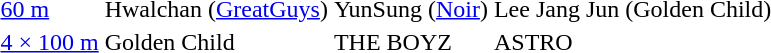<table>
<tr>
<td><a href='#'>60 m</a></td>
<td>Hwalchan (<a href='#'>GreatGuys</a>)</td>
<td>YunSung (<a href='#'>Noir</a>)</td>
<td>Lee Jang Jun (Golden Child)</td>
</tr>
<tr>
<td><a href='#'>4 × 100 m</a></td>
<td>Golden Child</td>
<td>THE BOYZ</td>
<td>ASTRO</td>
</tr>
</table>
